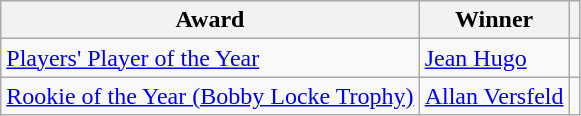<table class="wikitable">
<tr>
<th>Award</th>
<th>Winner</th>
<th></th>
</tr>
<tr>
<td><a href='#'>Players' Player of the Year</a></td>
<td> <a href='#'>Jean Hugo</a></td>
<td></td>
</tr>
<tr>
<td><a href='#'>Rookie of the Year (Bobby Locke Trophy)</a></td>
<td> <a href='#'>Allan Versfeld</a></td>
<td></td>
</tr>
</table>
